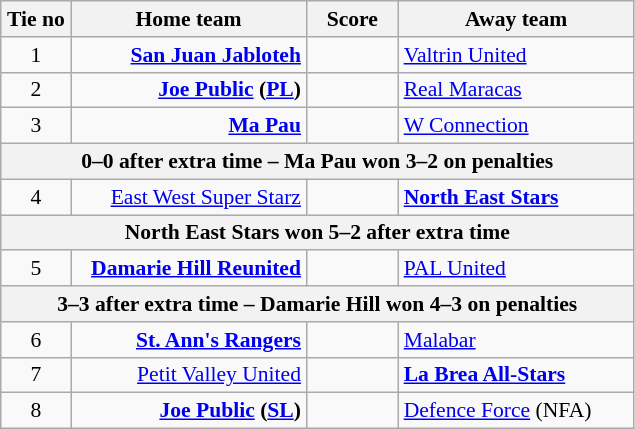<table class="wikitable" style="font-size:90%;">
<tr>
<th width="40">Tie no</th>
<th width="150">Home team</th>
<th width="55">  Score  </th>
<th width="150">Away team</th>
</tr>
<tr>
<td align=center>1</td>
<td align="right"><strong><a href='#'>San Juan Jabloteh</a></strong></td>
<td align=center></td>
<td><a href='#'>Valtrin United</a></td>
</tr>
<tr>
<td align=center>2</td>
<td align="right"><strong><a href='#'>Joe Public</a> (<a href='#'>PL</a>)</strong></td>
<td align=center></td>
<td><a href='#'>Real Maracas</a></td>
</tr>
<tr>
<td align=center>3</td>
<td align="right"><strong><a href='#'>Ma Pau</a></strong></td>
<td align=center></td>
<td><a href='#'>W Connection</a></td>
</tr>
<tr>
<th colspan="4">0–0 after extra time – Ma Pau won 3–2 on penalties</th>
</tr>
<tr>
<td align=center>4</td>
<td align="right"><a href='#'>East West Super Starz</a></td>
<td align=center></td>
<td><strong><a href='#'>North East Stars</a></strong></td>
</tr>
<tr>
<th colspan="4">North East Stars won 5–2 after extra time</th>
</tr>
<tr>
<td align=center>5</td>
<td align="right"><strong><a href='#'>Damarie Hill Reunited</a></strong></td>
<td align=center></td>
<td><a href='#'>PAL United</a></td>
</tr>
<tr>
<th colspan="4">3–3 after extra time – Damarie Hill won 4–3 on penalties</th>
</tr>
<tr>
<td align=center>6</td>
<td align="right"><strong><a href='#'>St. Ann's Rangers</a></strong></td>
<td align=center></td>
<td><a href='#'>Malabar</a></td>
</tr>
<tr>
<td align=center>7</td>
<td align="right"><a href='#'>Petit Valley United</a></td>
<td align=center></td>
<td><strong><a href='#'>La Brea All-Stars</a></strong></td>
</tr>
<tr>
<td align=center>8</td>
<td align="right"><strong><a href='#'>Joe Public</a> (<a href='#'>SL</a>)</strong></td>
<td align=center></td>
<td><a href='#'>Defence Force</a> (NFA)</td>
</tr>
</table>
